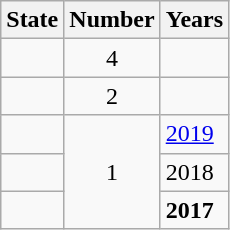<table class="wikitable sortable">
<tr>
<th>State</th>
<th>Number</th>
<th>Years</th>
</tr>
<tr>
<td><strong></strong></td>
<td style="text-align:center;">4</td>
<td></td>
</tr>
<tr>
<td><strong></strong></td>
<td style="text-align:center;">2</td>
<td></td>
</tr>
<tr>
<td><strong></strong></td>
<td rowspan="3" style="text-align:center;">1</td>
<td><a href='#'>2019</a></td>
</tr>
<tr>
<td><strong></strong></td>
<td>2018</td>
</tr>
<tr>
<td><strong></strong></td>
<td><strong>2017</strong></td>
</tr>
</table>
